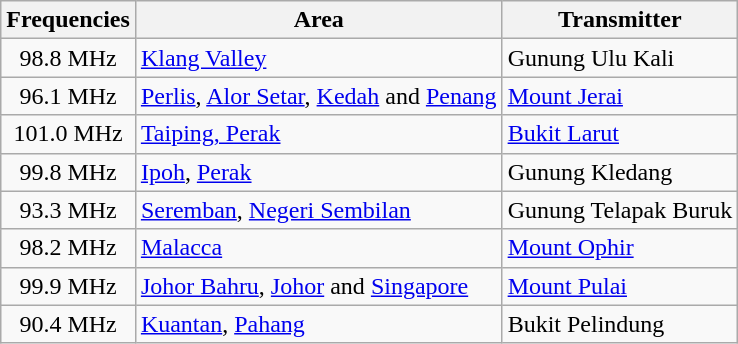<table class="wikitable sortable">
<tr>
<th>Frequencies</th>
<th>Area</th>
<th>Transmitter</th>
</tr>
<tr>
<td style="text-align:center;">98.8 MHz</td>
<td><a href='#'>Klang Valley</a></td>
<td>Gunung Ulu Kali</td>
</tr>
<tr>
<td style="text-align:center;">96.1 MHz</td>
<td><a href='#'>Perlis</a>, <a href='#'>Alor Setar</a>, <a href='#'>Kedah</a> and <a href='#'>Penang</a></td>
<td><a href='#'>Mount Jerai</a></td>
</tr>
<tr>
<td style="text-align:center;">101.0 MHz</td>
<td><a href='#'>Taiping, Perak</a></td>
<td><a href='#'>Bukit Larut</a></td>
</tr>
<tr>
<td style="text-align:center;">99.8 MHz</td>
<td><a href='#'>Ipoh</a>, <a href='#'>Perak</a></td>
<td>Gunung Kledang</td>
</tr>
<tr>
<td style="text-align:center;">93.3 MHz</td>
<td><a href='#'>Seremban</a>, <a href='#'>Negeri Sembilan</a></td>
<td>Gunung Telapak Buruk</td>
</tr>
<tr>
<td style="text-align:center;">98.2 MHz</td>
<td><a href='#'>Malacca</a></td>
<td><a href='#'>Mount Ophir</a></td>
</tr>
<tr>
<td style="text-align:center;">99.9 MHz</td>
<td><a href='#'>Johor Bahru</a>, <a href='#'>Johor</a> and <a href='#'>Singapore</a></td>
<td><a href='#'>Mount Pulai</a></td>
</tr>
<tr>
<td style="text-align:center;">90.4 MHz</td>
<td><a href='#'>Kuantan</a>, <a href='#'>Pahang</a></td>
<td>Bukit Pelindung</td>
</tr>
</table>
